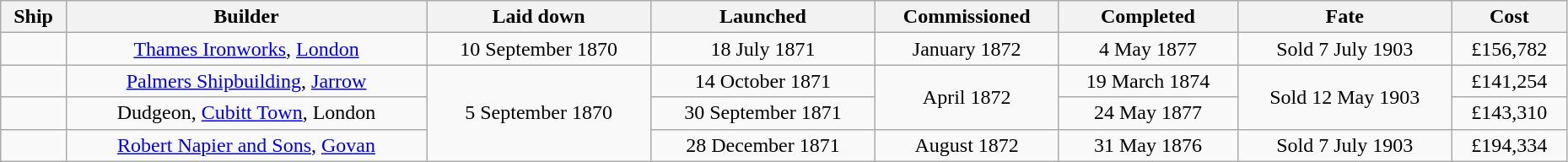<table class="wikitable" border="1"  width=98%>
<tr>
<th>Ship</th>
<th>Builder</th>
<th>Laid down</th>
<th>Launched</th>
<th>Commissioned</th>
<th>Completed</th>
<th>Fate</th>
<th>Cost</th>
</tr>
<tr>
<td></td>
<td align=center><a href='#'>Thames Ironworks</a>, <a href='#'>London</a></td>
<td align=center>10 September 1870</td>
<td align=center>18 July 1871</td>
<td align=center>January 1872</td>
<td align=center>4 May 1877</td>
<td align=center>Sold 7 July 1903</td>
<td align=center>£156,782</td>
</tr>
<tr>
<td></td>
<td align=center><a href='#'>Palmers Shipbuilding</a>, <a href='#'>Jarrow</a></td>
<td rowspan=3 align=center>5 September 1870</td>
<td align=center>14 October 1871</td>
<td rowspan=2 align=center>April 1872</td>
<td align=center>19 March 1874</td>
<td rowspan=2 align=center>Sold 12 May 1903</td>
<td align=center>£141,254</td>
</tr>
<tr>
<td></td>
<td align=center>Dudgeon, <a href='#'>Cubitt Town</a>, London</td>
<td align=center>30 September 1871</td>
<td align=center>24 May 1877</td>
<td align=center>£143,310</td>
</tr>
<tr>
<td></td>
<td align=center><a href='#'>Robert Napier and Sons</a>, <a href='#'>Govan</a></td>
<td align=center>28 December 1871</td>
<td align=center>August 1872</td>
<td align=center>31 May 1876</td>
<td align=center>Sold 7 July 1903</td>
<td align=center>£194,334</td>
</tr>
</table>
